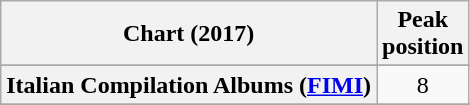<table class="wikitable sortable plainrowheaders" style="text-align:center">
<tr>
<th scope="col">Chart (2017)</th>
<th scope="col">Peak<br> position</th>
</tr>
<tr>
</tr>
<tr>
</tr>
<tr>
</tr>
<tr>
</tr>
<tr>
<th scope="row">Italian Compilation Albums (<a href='#'>FIMI</a>)</th>
<td>8</td>
</tr>
<tr>
</tr>
<tr>
</tr>
<tr>
</tr>
<tr>
</tr>
<tr>
</tr>
<tr>
</tr>
<tr>
</tr>
<tr>
</tr>
</table>
